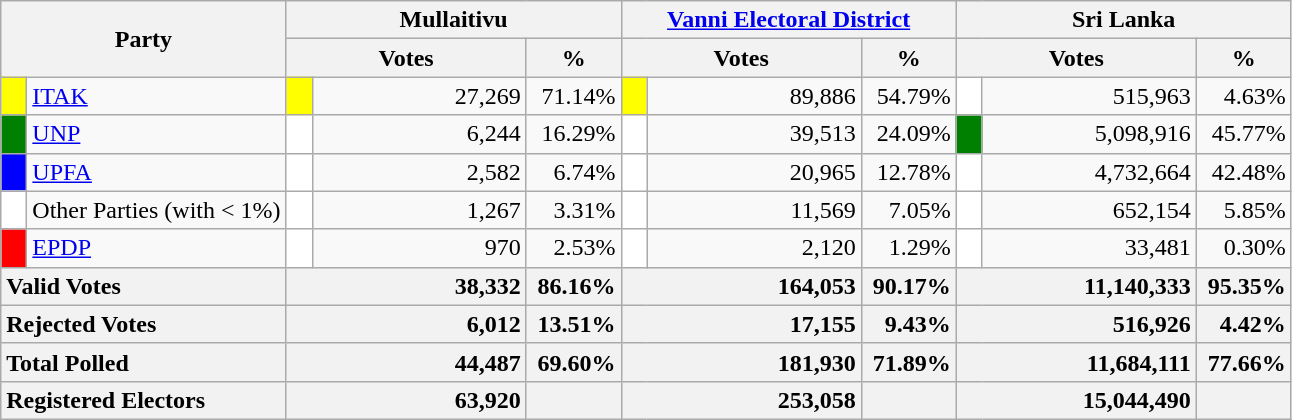<table class="wikitable">
<tr>
<th colspan="2" width="144px"rowspan="2">Party</th>
<th colspan="3" width="216px">Mullaitivu</th>
<th colspan="3" width="216px"><a href='#'>Vanni Electoral District</a></th>
<th colspan="3" width="216px">Sri Lanka</th>
</tr>
<tr>
<th colspan="2" width="144px">Votes</th>
<th>%</th>
<th colspan="2" width="144px">Votes</th>
<th>%</th>
<th colspan="2" width="144px">Votes</th>
<th>%</th>
</tr>
<tr>
<td style="background-color:yellow;" width="10px"></td>
<td style="text-align:left;"><a href='#'>ITAK</a></td>
<td style="background-color:yellow;" width="10px"></td>
<td style="text-align:right;">27,269</td>
<td style="text-align:right;">71.14%</td>
<td style="background-color:yellow;" width="10px"></td>
<td style="text-align:right;">89,886</td>
<td style="text-align:right;">54.79%</td>
<td style="background-color:white;" width="10px"></td>
<td style="text-align:right;">515,963</td>
<td style="text-align:right;">4.63%</td>
</tr>
<tr>
<td style="background-color:green;" width="10px"></td>
<td style="text-align:left;"><a href='#'>UNP</a></td>
<td style="background-color:white;" width="10px"></td>
<td style="text-align:right;">6,244</td>
<td style="text-align:right;">16.29%</td>
<td style="background-color:white;" width="10px"></td>
<td style="text-align:right;">39,513</td>
<td style="text-align:right;">24.09%</td>
<td style="background-color:green;" width="10px"></td>
<td style="text-align:right;">5,098,916</td>
<td style="text-align:right;">45.77%</td>
</tr>
<tr>
<td style="background-color:blue;" width="10px"></td>
<td style="text-align:left;"><a href='#'>UPFA</a></td>
<td style="background-color:white;" width="10px"></td>
<td style="text-align:right;">2,582</td>
<td style="text-align:right;">6.74%</td>
<td style="background-color:white;" width="10px"></td>
<td style="text-align:right;">20,965</td>
<td style="text-align:right;">12.78%</td>
<td style="background-color:white;" width="10px"></td>
<td style="text-align:right;">4,732,664</td>
<td style="text-align:right;">42.48%</td>
</tr>
<tr>
<td style="background-color:white;" width="10px"></td>
<td style="text-align:left;">Other Parties (with < 1%)</td>
<td style="background-color:white;" width="10px"></td>
<td style="text-align:right;">1,267</td>
<td style="text-align:right;">3.31%</td>
<td style="background-color:white;" width="10px"></td>
<td style="text-align:right;">11,569</td>
<td style="text-align:right;">7.05%</td>
<td style="background-color:white;" width="10px"></td>
<td style="text-align:right;">652,154</td>
<td style="text-align:right;">5.85%</td>
</tr>
<tr>
<td style="background-color:red;" width="10px"></td>
<td style="text-align:left;"><a href='#'>EPDP</a></td>
<td style="background-color:white;" width="10px"></td>
<td style="text-align:right;">970</td>
<td style="text-align:right;">2.53%</td>
<td style="background-color:white;" width="10px"></td>
<td style="text-align:right;">2,120</td>
<td style="text-align:right;">1.29%</td>
<td style="background-color:white;" width="10px"></td>
<td style="text-align:right;">33,481</td>
<td style="text-align:right;">0.30%</td>
</tr>
<tr>
<th colspan="2" width="144px"style="text-align:left;">Valid Votes</th>
<th style="text-align:right;"colspan="2" width="144px">38,332</th>
<th style="text-align:right;">86.16%</th>
<th style="text-align:right;"colspan="2" width="144px">164,053</th>
<th style="text-align:right;">90.17%</th>
<th style="text-align:right;"colspan="2" width="144px">11,140,333</th>
<th style="text-align:right;">95.35%</th>
</tr>
<tr>
<th colspan="2" width="144px"style="text-align:left;">Rejected Votes</th>
<th style="text-align:right;"colspan="2" width="144px">6,012</th>
<th style="text-align:right;">13.51%</th>
<th style="text-align:right;"colspan="2" width="144px">17,155</th>
<th style="text-align:right;">9.43%</th>
<th style="text-align:right;"colspan="2" width="144px">516,926</th>
<th style="text-align:right;">4.42%</th>
</tr>
<tr>
<th colspan="2" width="144px"style="text-align:left;">Total Polled</th>
<th style="text-align:right;"colspan="2" width="144px">44,487</th>
<th style="text-align:right;">69.60%</th>
<th style="text-align:right;"colspan="2" width="144px">181,930</th>
<th style="text-align:right;">71.89%</th>
<th style="text-align:right;"colspan="2" width="144px">11,684,111</th>
<th style="text-align:right;">77.66%</th>
</tr>
<tr>
<th colspan="2" width="144px"style="text-align:left;">Registered Electors</th>
<th style="text-align:right;"colspan="2" width="144px">63,920</th>
<th></th>
<th style="text-align:right;"colspan="2" width="144px">253,058</th>
<th></th>
<th style="text-align:right;"colspan="2" width="144px">15,044,490</th>
<th></th>
</tr>
</table>
